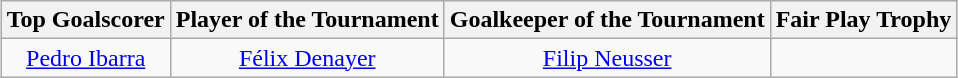<table class=wikitable style="margin:auto; text-align:center">
<tr>
<th>Top Goalscorer</th>
<th>Player of the Tournament</th>
<th>Goalkeeper of the Tournament</th>
<th>Fair Play Trophy</th>
</tr>
<tr>
<td> <a href='#'>Pedro Ibarra</a></td>
<td> <a href='#'>Félix Denayer</a></td>
<td> <a href='#'>Filip Neusser</a></td>
<td></td>
</tr>
</table>
